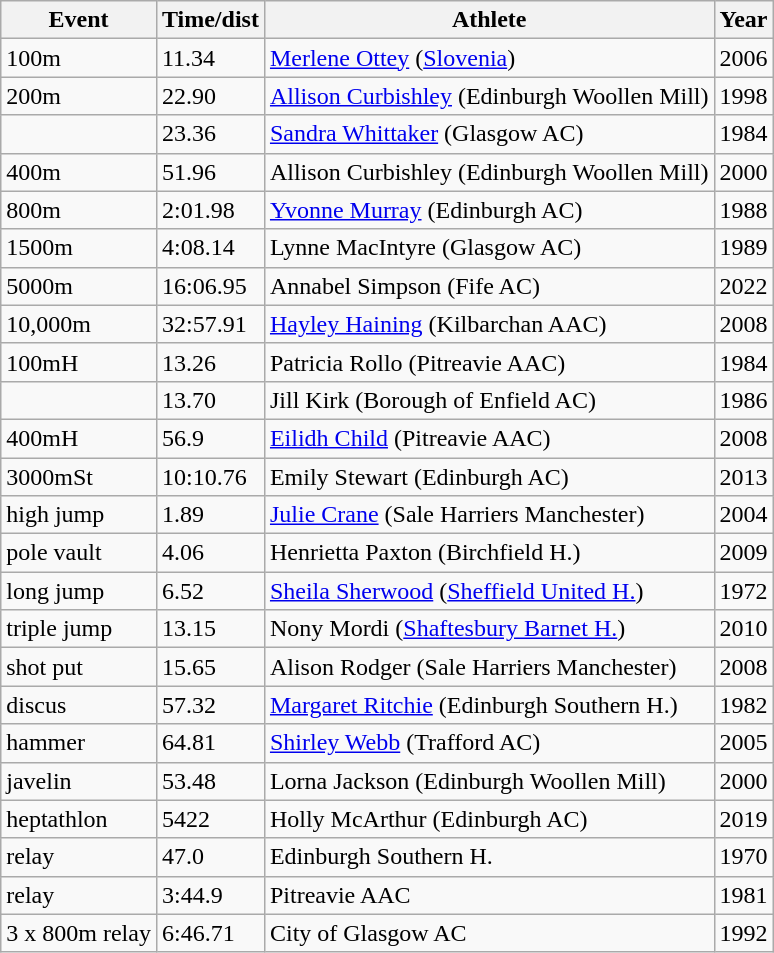<table class="wikitable">
<tr>
<th>Event</th>
<th>Time/dist</th>
<th>Athlete</th>
<th>Year</th>
</tr>
<tr>
<td>100m</td>
<td>11.34</td>
<td><a href='#'>Merlene Ottey</a> (<a href='#'>Slovenia</a>)</td>
<td>2006</td>
</tr>
<tr>
<td>200m</td>
<td>22.90</td>
<td><a href='#'>Allison Curbishley</a> (Edinburgh Woollen Mill)</td>
<td>1998</td>
</tr>
<tr>
<td></td>
<td>23.36</td>
<td><a href='#'>Sandra Whittaker</a> (Glasgow AC)</td>
<td>1984</td>
</tr>
<tr>
<td>400m</td>
<td>51.96</td>
<td>Allison Curbishley (Edinburgh Woollen Mill)</td>
<td>2000</td>
</tr>
<tr>
<td>800m</td>
<td>2:01.98</td>
<td><a href='#'>Yvonne Murray</a> (Edinburgh AC)</td>
<td>1988</td>
</tr>
<tr>
<td>1500m</td>
<td>4:08.14</td>
<td>Lynne MacIntyre (Glasgow AC)</td>
<td>1989</td>
</tr>
<tr>
<td>5000m</td>
<td>16:06.95</td>
<td>Annabel Simpson (Fife AC)</td>
<td>2022</td>
</tr>
<tr>
<td>10,000m</td>
<td>32:57.91</td>
<td><a href='#'>Hayley Haining</a> (Kilbarchan AAC)</td>
<td>2008</td>
</tr>
<tr>
<td>100mH</td>
<td>13.26</td>
<td>Patricia Rollo (Pitreavie AAC)</td>
<td>1984</td>
</tr>
<tr>
<td></td>
<td>13.70</td>
<td>Jill Kirk (Borough of Enfield AC)</td>
<td>1986</td>
</tr>
<tr>
<td>400mH</td>
<td>56.9</td>
<td><a href='#'>Eilidh Child</a> (Pitreavie AAC)</td>
<td>2008</td>
</tr>
<tr>
<td>3000mSt</td>
<td>10:10.76</td>
<td>Emily Stewart (Edinburgh AC)</td>
<td>2013</td>
</tr>
<tr>
<td>high jump</td>
<td>1.89</td>
<td><a href='#'>Julie Crane</a> (Sale Harriers Manchester)</td>
<td>2004</td>
</tr>
<tr>
<td>pole vault</td>
<td>4.06</td>
<td>Henrietta Paxton (Birchfield H.)</td>
<td>2009</td>
</tr>
<tr>
<td>long jump</td>
<td>6.52</td>
<td><a href='#'>Sheila Sherwood</a> (<a href='#'>Sheffield United H.</a>)</td>
<td>1972</td>
</tr>
<tr>
<td>triple jump</td>
<td>13.15</td>
<td>Nony Mordi (<a href='#'>Shaftesbury Barnet H.</a>)</td>
<td>2010</td>
</tr>
<tr>
<td>shot put</td>
<td>15.65</td>
<td>Alison Rodger (Sale Harriers Manchester)</td>
<td>2008</td>
</tr>
<tr>
<td>discus</td>
<td>57.32</td>
<td><a href='#'>Margaret Ritchie</a> (Edinburgh Southern H.)</td>
<td>1982</td>
</tr>
<tr>
<td>hammer</td>
<td>64.81</td>
<td><a href='#'>Shirley Webb</a> (Trafford AC)</td>
<td>2005</td>
</tr>
<tr>
<td>javelin</td>
<td>53.48</td>
<td>Lorna Jackson (Edinburgh Woollen Mill)</td>
<td>2000</td>
</tr>
<tr>
<td>heptathlon</td>
<td>5422</td>
<td>Holly McArthur (Edinburgh AC)</td>
<td>2019</td>
</tr>
<tr>
<td> relay</td>
<td>47.0</td>
<td>Edinburgh Southern H.</td>
<td>1970</td>
</tr>
<tr>
<td> relay</td>
<td>3:44.9</td>
<td>Pitreavie AAC</td>
<td>1981</td>
</tr>
<tr>
<td>3 x 800m relay</td>
<td>6:46.71</td>
<td>City of Glasgow AC</td>
<td>1992</td>
</tr>
</table>
